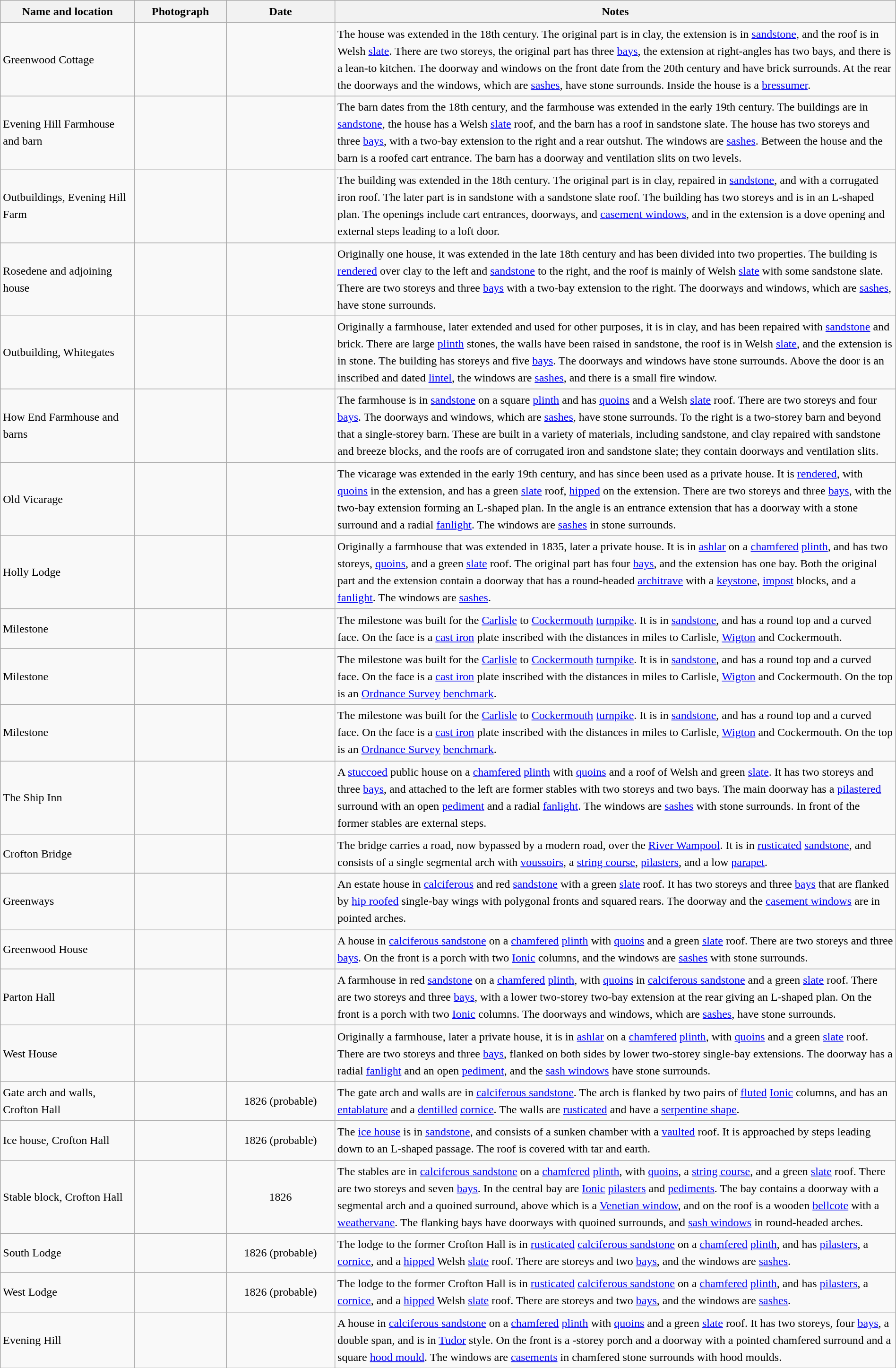<table class="wikitable sortable plainrowheaders" style="width:100%;border:0px;text-align:left;line-height:150%;">
<tr>
<th scope="col"  style="width:150px">Name and location</th>
<th scope="col"  style="width:100px" class="unsortable">Photograph</th>
<th scope="col"  style="width:120px">Date</th>
<th scope="col"  style="width:650px" class="unsortable">Notes</th>
</tr>
<tr>
<td>Greenwood Cottage<br><small></small></td>
<td></td>
<td align="center"></td>
<td>The house was extended in the 18th century.  The original part is in clay, the extension is in <a href='#'>sandstone</a>, and the roof is in Welsh <a href='#'>slate</a>.  There are two storeys, the original part has three <a href='#'>bays</a>, the extension at right-angles has two bays, and there is a lean-to kitchen.  The doorway and windows on the front date from the 20th century and have brick surrounds.  At the rear the doorways and the windows, which are <a href='#'>sashes</a>, have stone surrounds.  Inside the house is a <a href='#'>bressumer</a>.</td>
</tr>
<tr>
<td>Evening Hill Farmhouse and barn<br><small></small></td>
<td></td>
<td align="center"></td>
<td>The barn dates from the 18th century, and the farmhouse was extended in the early 19th century.  The buildings are in <a href='#'>sandstone</a>, the house has a Welsh <a href='#'>slate</a> roof, and the barn has a roof in sandstone slate.  The house has two storeys and three <a href='#'>bays</a>, with a two-bay extension to the right and a rear outshut.  The windows are <a href='#'>sashes</a>.  Between the house and the barn is a roofed cart entrance.  The barn has a doorway and ventilation slits on two levels.</td>
</tr>
<tr>
<td>Outbuildings, Evening Hill Farm<br><small></small></td>
<td></td>
<td align="center"></td>
<td>The building was extended in the 18th century.  The original part is in clay, repaired in <a href='#'>sandstone</a>, and with a corrugated iron roof.  The later part is in sandstone with a sandstone slate roof.  The building has two storeys and is in an L-shaped plan.  The openings include cart entrances, doorways, and <a href='#'>casement windows</a>, and in the extension is a dove opening and external steps leading to a loft door.</td>
</tr>
<tr>
<td>Rosedene and adjoining house<br><small></small></td>
<td></td>
<td align="center"></td>
<td>Originally one house, it was extended in the late 18th century and has been divided into two properties.  The building is <a href='#'>rendered</a> over clay to the left and <a href='#'>sandstone</a> to the right, and the roof is mainly of Welsh <a href='#'>slate</a> with some sandstone slate.  There are two storeys and three <a href='#'>bays</a> with a two-bay extension to the right.  The doorways and windows, which are <a href='#'>sashes</a>, have stone surrounds.</td>
</tr>
<tr>
<td>Outbuilding, Whitegates<br><small></small></td>
<td></td>
<td align="center"></td>
<td>Originally a farmhouse, later extended and used for other purposes, it is in clay, and has been repaired with <a href='#'>sandstone</a> and brick.  There are large <a href='#'>plinth</a> stones, the walls have been raised in sandstone, the roof is in Welsh <a href='#'>slate</a>, and the extension is in stone.  The building has  storeys and five <a href='#'>bays</a>.  The doorways and windows have stone surrounds.  Above the door is an inscribed and dated <a href='#'>lintel</a>, the windows are <a href='#'>sashes</a>, and there is a small fire window.</td>
</tr>
<tr>
<td>How End Farmhouse and barns<br><small></small></td>
<td></td>
<td align="center"></td>
<td>The farmhouse is in <a href='#'>sandstone</a> on a square <a href='#'>plinth</a> and has <a href='#'>quoins</a> and a Welsh <a href='#'>slate</a> roof.  There are two storeys and four <a href='#'>bays</a>.  The doorways and windows, which are <a href='#'>sashes</a>, have stone surrounds.  To the right is a two-storey barn and beyond that a single-storey barn.  These are built in a variety of materials, including sandstone, and clay repaired with sandstone and breeze blocks, and the roofs are of corrugated iron and sandstone slate; they contain doorways and ventilation slits.</td>
</tr>
<tr>
<td>Old Vicarage<br><small></small></td>
<td></td>
<td align="center"></td>
<td>The vicarage was extended in the early 19th century, and has since been used as a private house.  It is <a href='#'>rendered</a>, with <a href='#'>quoins</a> in the extension, and has a green <a href='#'>slate</a> roof, <a href='#'>hipped</a> on the extension.  There are two storeys and three <a href='#'>bays</a>, with the two-bay extension forming an L-shaped plan.  In the angle is an entrance extension that has a doorway with a stone surround and a radial <a href='#'>fanlight</a>.  The windows are <a href='#'>sashes</a> in stone surrounds.</td>
</tr>
<tr>
<td>Holly Lodge<br><small></small></td>
<td></td>
<td align="center"></td>
<td>Originally a farmhouse that was extended in 1835, later a private house.  It is in <a href='#'>ashlar</a> on a <a href='#'>chamfered</a> <a href='#'>plinth</a>, and has two storeys, <a href='#'>quoins</a>, and a green <a href='#'>slate</a> roof.  The original part has four <a href='#'>bays</a>, and the extension has one bay.  Both the original part and the extension contain a doorway that has a round-headed <a href='#'>architrave</a> with a <a href='#'>keystone</a>, <a href='#'>impost</a> blocks, and a <a href='#'>fanlight</a>.  The windows are <a href='#'>sashes</a>.</td>
</tr>
<tr>
<td>Milestone<br><small></small></td>
<td></td>
<td align="center"></td>
<td>The milestone was built for the <a href='#'>Carlisle</a> to <a href='#'>Cockermouth</a> <a href='#'>turnpike</a>.  It is in <a href='#'>sandstone</a>, and has a round top and a curved face.  On the face is a <a href='#'>cast iron</a> plate inscribed with the distances in miles to Carlisle, <a href='#'>Wigton</a> and Cockermouth.</td>
</tr>
<tr>
<td>Milestone<br><small></small></td>
<td></td>
<td align="center"></td>
<td>The milestone was built for the <a href='#'>Carlisle</a> to <a href='#'>Cockermouth</a> <a href='#'>turnpike</a>.  It is in <a href='#'>sandstone</a>, and has a round top and a curved face.  On the face is a <a href='#'>cast iron</a> plate inscribed with the distances in miles to Carlisle, <a href='#'>Wigton</a> and Cockermouth.  On the top is an <a href='#'>Ordnance Survey</a> <a href='#'>benchmark</a>.</td>
</tr>
<tr>
<td>Milestone<br><small></small></td>
<td></td>
<td align="center"></td>
<td>The milestone was built for the <a href='#'>Carlisle</a> to <a href='#'>Cockermouth</a> <a href='#'>turnpike</a>.  It is in <a href='#'>sandstone</a>, and has a round top and a curved face.  On the face is a <a href='#'>cast iron</a> plate inscribed with the distances in miles to Carlisle, <a href='#'>Wigton</a> and Cockermouth.  On the top is an <a href='#'>Ordnance Survey</a> <a href='#'>benchmark</a>.</td>
</tr>
<tr>
<td>The Ship Inn<br><small></small></td>
<td></td>
<td align="center"></td>
<td>A <a href='#'>stuccoed</a> public house on a <a href='#'>chamfered</a> <a href='#'>plinth</a> with <a href='#'>quoins</a> and a roof of Welsh and green <a href='#'>slate</a>.  It has two storeys and three <a href='#'>bays</a>, and attached to the left are former stables with two storeys and two bays.  The main doorway has a <a href='#'>pilastered</a> surround with an open <a href='#'>pediment</a> and a radial <a href='#'>fanlight</a>.  The windows are <a href='#'>sashes</a> with stone surrounds.  In front of the former stables are external steps.</td>
</tr>
<tr>
<td>Crofton Bridge<br><small></small></td>
<td></td>
<td align="center"></td>
<td>The bridge carries a road, now bypassed by a modern road, over the <a href='#'>River Wampool</a>.  It is in <a href='#'>rusticated</a> <a href='#'>sandstone</a>, and consists of a single segmental arch with <a href='#'>voussoirs</a>, a <a href='#'>string course</a>, <a href='#'>pilasters</a>, and a low <a href='#'>parapet</a>.</td>
</tr>
<tr>
<td>Greenways<br><small></small></td>
<td></td>
<td align="center"></td>
<td>An estate house in <a href='#'>calciferous</a> and red <a href='#'>sandstone</a> with a green <a href='#'>slate</a> roof.  It has two storeys and three <a href='#'>bays</a> that are flanked by <a href='#'>hip roofed</a> single-bay wings with polygonal fronts and squared rears.  The doorway and the <a href='#'>casement windows</a> are in pointed arches.</td>
</tr>
<tr>
<td>Greenwood House<br><small></small></td>
<td></td>
<td align="center"></td>
<td>A house in <a href='#'>calciferous sandstone</a> on a <a href='#'>chamfered</a> <a href='#'>plinth</a> with <a href='#'>quoins</a> and a green <a href='#'>slate</a> roof.  There are two storeys and three <a href='#'>bays</a>.  On the front is a porch with two <a href='#'>Ionic</a> columns, and the windows are <a href='#'>sashes</a> with stone surrounds.</td>
</tr>
<tr>
<td>Parton Hall<br><small></small></td>
<td></td>
<td align="center"></td>
<td>A farmhouse in red <a href='#'>sandstone</a> on a <a href='#'>chamfered</a> <a href='#'>plinth</a>, with <a href='#'>quoins</a> in <a href='#'>calciferous sandstone</a> and a green <a href='#'>slate</a> roof.  There are two storeys and three <a href='#'>bays</a>, with a lower two-storey two-bay extension at the rear giving an L-shaped plan.  On the front is a porch with two <a href='#'>Ionic</a> columns.  The doorways and windows, which are <a href='#'>sashes</a>, have stone surrounds.</td>
</tr>
<tr>
<td>West House<br><small></small></td>
<td></td>
<td align="center"></td>
<td>Originally a farmhouse, later a private house, it is in <a href='#'>ashlar</a> on a <a href='#'>chamfered</a> <a href='#'>plinth</a>, with <a href='#'>quoins</a> and a green <a href='#'>slate</a> roof.  There are two storeys and three <a href='#'>bays</a>, flanked on both sides by lower two-storey single-bay extensions.  The doorway has a radial <a href='#'>fanlight</a> and an open <a href='#'>pediment</a>, and the <a href='#'>sash windows</a> have stone surrounds.</td>
</tr>
<tr>
<td>Gate arch and walls, Crofton Hall<br><small></small></td>
<td></td>
<td align="center">1826 (probable)</td>
<td>The gate arch and walls are in <a href='#'>calciferous sandstone</a>.  The arch is flanked by two pairs of <a href='#'>fluted</a> <a href='#'>Ionic</a> columns, and has an <a href='#'>entablature</a> and a <a href='#'>dentilled</a>  <a href='#'>cornice</a>.  The walls are <a href='#'>rusticated</a> and have a <a href='#'>serpentine shape</a>.</td>
</tr>
<tr>
<td>Ice house, Crofton Hall<br><small></small></td>
<td></td>
<td align="center">1826 (probable)</td>
<td>The <a href='#'>ice house</a> is in <a href='#'>sandstone</a>, and consists of a sunken chamber with a <a href='#'>vaulted</a> roof.  It is approached by steps leading down to an L-shaped passage.  The roof is covered with tar and earth.</td>
</tr>
<tr>
<td>Stable block, Crofton Hall<br><small></small></td>
<td></td>
<td align="center">1826</td>
<td>The stables are in <a href='#'>calciferous sandstone</a> on a <a href='#'>chamfered</a> <a href='#'>plinth</a>, with <a href='#'>quoins</a>, a <a href='#'>string course</a>, and a green <a href='#'>slate</a> roof.  There are two storeys and seven <a href='#'>bays</a>.  In the central bay are <a href='#'>Ionic</a> <a href='#'>pilasters</a> and <a href='#'>pediments</a>.  The bay contains a doorway with a segmental arch and a quoined surround, above which is a <a href='#'>Venetian window</a>, and on the roof is a wooden <a href='#'>bellcote</a> with a <a href='#'>weathervane</a>.  The flanking bays have doorways with quoined surrounds, and <a href='#'>sash windows</a> in round-headed arches.</td>
</tr>
<tr>
<td>South Lodge<br><small></small></td>
<td></td>
<td align="center">1826 (probable)</td>
<td>The lodge to the former Crofton Hall is in <a href='#'>rusticated</a> <a href='#'>calciferous sandstone</a> on a <a href='#'>chamfered</a> <a href='#'>plinth</a>, and has <a href='#'>pilasters</a>, a <a href='#'>cornice</a>, and a <a href='#'>hipped</a> Welsh <a href='#'>slate</a> roof.  There are  storeys and two <a href='#'>bays</a>, and the windows are <a href='#'>sashes</a>.</td>
</tr>
<tr>
<td>West Lodge<br><small></small></td>
<td></td>
<td align="center">1826 (probable)</td>
<td>The lodge to the former Crofton Hall is in <a href='#'>rusticated</a> <a href='#'>calciferous sandstone</a> on a <a href='#'>chamfered</a> <a href='#'>plinth</a>, and has <a href='#'>pilasters</a>, a <a href='#'>cornice</a>, and a <a href='#'>hipped</a> Welsh <a href='#'>slate</a> roof.  There are  storeys and two <a href='#'>bays</a>, and the windows are <a href='#'>sashes</a>.</td>
</tr>
<tr>
<td>Evening Hill<br><small></small></td>
<td></td>
<td align="center"></td>
<td>A house in <a href='#'>calciferous sandstone</a> on a <a href='#'>chamfered</a> <a href='#'>plinth</a> with <a href='#'>quoins</a> and a green <a href='#'>slate</a> roof.  It has two storeys, four <a href='#'>bays</a>, a double span, and is in <a href='#'>Tudor</a> style.  On the front is a -storey porch and a doorway with a pointed chamfered surround and a square <a href='#'>hood mould</a>.  The windows are <a href='#'>casements</a> in chamfered stone surrounds with hood moulds.</td>
</tr>
<tr>
</tr>
</table>
